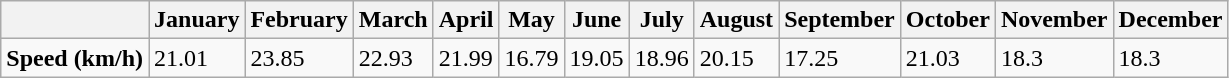<table class="wikitable">
<tr>
<th></th>
<th>January</th>
<th>February</th>
<th>March</th>
<th>April</th>
<th>May</th>
<th>June</th>
<th>July</th>
<th>August</th>
<th>September</th>
<th>October</th>
<th>November</th>
<th>December</th>
</tr>
<tr>
<td><strong>Speed (km/h)</strong></td>
<td>21.01</td>
<td>23.85</td>
<td>22.93</td>
<td>21.99</td>
<td>16.79</td>
<td>19.05</td>
<td>18.96</td>
<td>20.15</td>
<td>17.25</td>
<td>21.03</td>
<td>18.3</td>
<td>18.3</td>
</tr>
</table>
